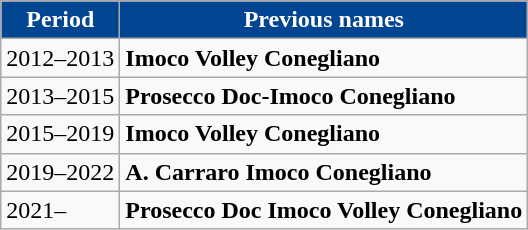<table class="wikitable">
<tr>
<th style="color:#ffffff; background:#024593;">Period</th>
<th style="color:#ffffff; background:#024593;">Previous names</th>
</tr>
<tr>
<td>2012–2013</td>
<td><strong>Imoco Volley Conegliano</strong></td>
</tr>
<tr>
<td>2013–2015</td>
<td><strong>Prosecco Doc-Imoco Conegliano</strong></td>
</tr>
<tr>
<td>2015–2019</td>
<td><strong>Imoco Volley Conegliano</strong></td>
</tr>
<tr>
<td>2019–2022</td>
<td><strong>A. Carraro Imoco Conegliano</strong></td>
</tr>
<tr>
<td>2021–</td>
<td><strong>Prosecco Doc Imoco Volley Conegliano</strong></td>
</tr>
</table>
